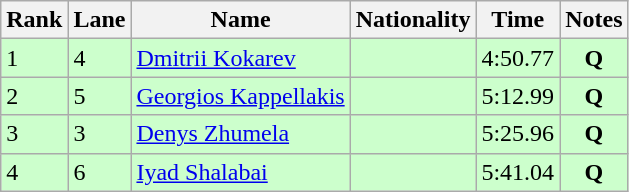<table class="wikitable">
<tr>
<th>Rank</th>
<th>Lane</th>
<th>Name</th>
<th>Nationality</th>
<th>Time</th>
<th>Notes</th>
</tr>
<tr style="background:#ccffcc;">
<td>1</td>
<td>4</td>
<td><a href='#'>Dmitrii Kokarev</a></td>
<td></td>
<td>4:50.77</td>
<td style="text-align:center;"><strong>Q</strong></td>
</tr>
<tr style="background:#ccffcc;">
<td>2</td>
<td>5</td>
<td><a href='#'>Georgios Kappellakis</a></td>
<td></td>
<td>5:12.99</td>
<td style="text-align:center;"><strong>Q</strong></td>
</tr>
<tr style="background:#ccffcc;">
<td>3</td>
<td>3</td>
<td><a href='#'>Denys Zhumela</a></td>
<td></td>
<td>5:25.96</td>
<td style="text-align:center;"><strong>Q</strong></td>
</tr>
<tr style="background:#ccffcc;">
<td>4</td>
<td>6</td>
<td><a href='#'>Iyad Shalabai</a></td>
<td></td>
<td>5:41.04</td>
<td style="text-align:center;"><strong>Q</strong></td>
</tr>
</table>
